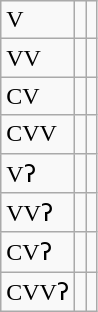<table class="wikitable">
<tr>
<td>V</td>
<td></td>
<td></td>
</tr>
<tr>
<td>VV</td>
<td></td>
<td></td>
</tr>
<tr>
<td>CV</td>
<td></td>
<td></td>
</tr>
<tr>
<td>CVV</td>
<td></td>
<td></td>
</tr>
<tr>
<td>Vʔ</td>
<td></td>
<td></td>
</tr>
<tr>
<td>VVʔ</td>
<td></td>
<td></td>
</tr>
<tr>
<td>CVʔ</td>
<td></td>
<td></td>
</tr>
<tr>
<td>CVVʔ</td>
<td></td>
<td></td>
</tr>
</table>
